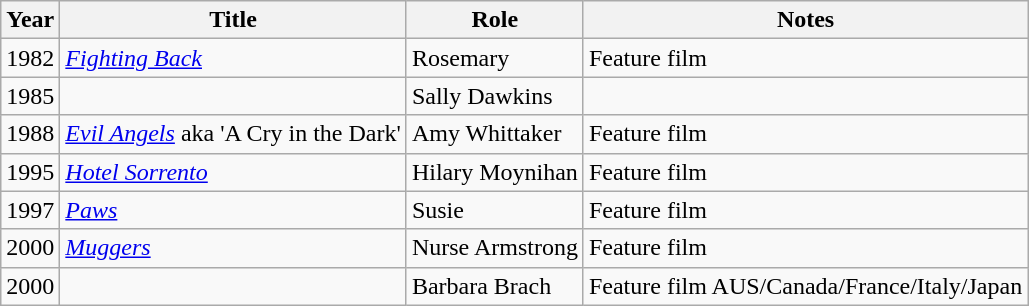<table class="wikitable sortable">
<tr>
<th>Year</th>
<th>Title</th>
<th>Role</th>
<th class="unsortable">Notes</th>
</tr>
<tr>
<td>1982</td>
<td><em><a href='#'>Fighting Back</a></em></td>
<td>Rosemary</td>
<td>Feature film</td>
</tr>
<tr>
<td>1985</td>
<td><em></em></td>
<td>Sally Dawkins</td>
<td></td>
</tr>
<tr>
<td>1988</td>
<td><em><a href='#'>Evil Angels</a></em> aka 'A Cry in the Dark'</td>
<td>Amy Whittaker</td>
<td>Feature film</td>
</tr>
<tr>
<td>1995</td>
<td><em><a href='#'>Hotel Sorrento</a></em></td>
<td>Hilary Moynihan</td>
<td>Feature film</td>
</tr>
<tr>
<td>1997</td>
<td><em><a href='#'>Paws</a></em></td>
<td>Susie</td>
<td>Feature film</td>
</tr>
<tr>
<td>2000</td>
<td><em><a href='#'>Muggers</a></em></td>
<td>Nurse Armstrong</td>
<td>Feature film</td>
</tr>
<tr>
<td>2000</td>
<td><em></em></td>
<td>Barbara Brach</td>
<td>Feature film AUS/Canada/France/Italy/Japan</td>
</tr>
</table>
